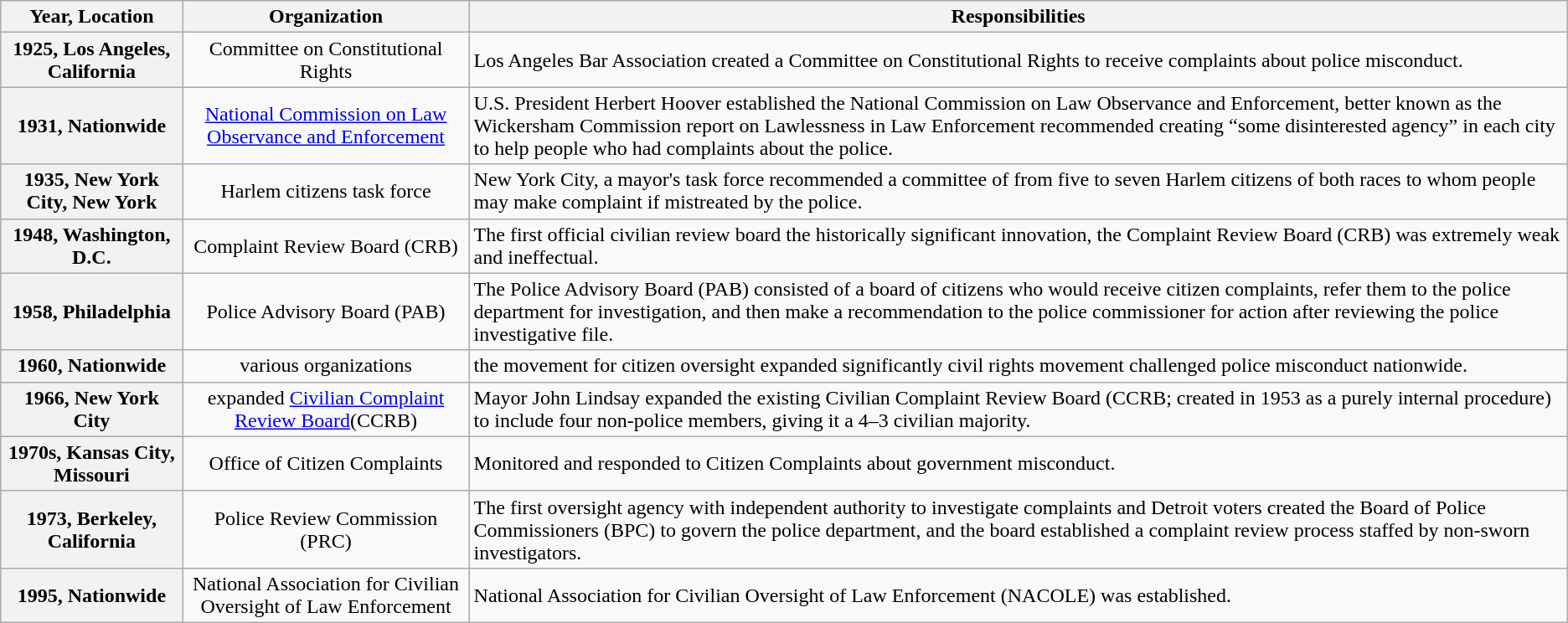<table class="wikitable sortable plainrowheaders">
<tr>
<th scope="col">Year, Location</th>
<th scope="col">Organization</th>
<th scope="col" class=unsortable>Responsibilities</th>
</tr>
<tr>
<th scope="row">1925, Los Angeles, California</th>
<td align= center>Committee on Constitutional Rights</td>
<td>Los Angeles Bar Association created a Committee on Constitutional Rights to receive complaints about police misconduct.</td>
</tr>
<tr>
<th scope="row">1931, Nationwide</th>
<td align= center><a href='#'>National Commission on Law Observance and Enforcement</a></td>
<td>U.S. President Herbert Hoover established the National Commission on Law Observance and Enforcement, better known as the Wickersham Commission report on Lawlessness in Law Enforcement recommended creating “some disinterested agency” in each city to help people who had complaints about the police.</td>
</tr>
<tr>
<th scope="row">1935, New York City, New York</th>
<td align= center>Harlem citizens task force</td>
<td>New York City, a mayor's task force recommended a committee of from five to seven Harlem citizens of both races to whom people may make complaint if mistreated by the police.</td>
</tr>
<tr>
<th scope="row">1948, Washington, D.C.</th>
<td align= center>Complaint Review Board (CRB)</td>
<td>The first official civilian review board the historically significant innovation, the Complaint Review Board (CRB) was extremely weak and ineffectual.</td>
</tr>
<tr>
<th scope="row">1958, Philadelphia</th>
<td align= center>Police Advisory Board (PAB)</td>
<td>The Police Advisory Board (PAB) consisted of a board of citizens who would receive citizen complaints, refer them to the police department for investigation, and then make a recommendation to the police commissioner for action after reviewing the police investigative file.</td>
</tr>
<tr>
<th scope="row">1960, Nationwide</th>
<td align= center>various organizations</td>
<td>the movement for citizen oversight expanded significantly civil rights movement challenged police misconduct nationwide.</td>
</tr>
<tr>
<th scope="row">1966, New York City</th>
<td align= center>expanded <a href='#'>Civilian Complaint Review Board</a>(CCRB)</td>
<td>Mayor John Lindsay expanded the existing Civilian Complaint Review Board (CCRB; created in 1953 as a purely internal procedure) to include four non-police members, giving it a 4–3 civilian majority.</td>
</tr>
<tr>
<th scope="row">1970s, Kansas City, Missouri</th>
<td align= center>Office of Citizen Complaints</td>
<td>Monitored and responded to Citizen Complaints about government misconduct.</td>
</tr>
<tr>
<th scope="row">1973, Berkeley, California</th>
<td align= center>Police Review Commission (PRC)</td>
<td>The first oversight agency with independent authority to investigate complaints and Detroit voters created the Board of Police Commissioners (BPC) to govern the police department, and the board established a complaint review process staffed by non-sworn investigators.</td>
</tr>
<tr>
<th scope="row">1995, Nationwide</th>
<td align= center>National Association for Civilian Oversight of Law Enforcement</td>
<td>National Association for Civilian Oversight of Law Enforcement (NACOLE) was established.</td>
</tr>
</table>
